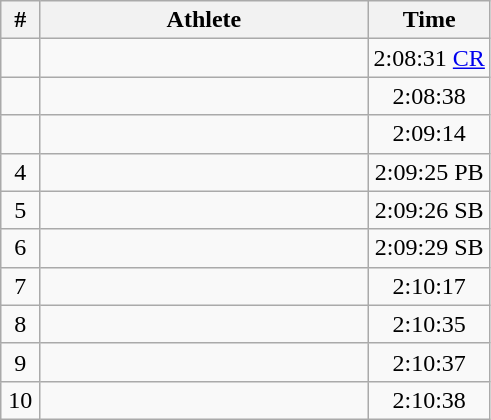<table class="wikitable" style="text-align:center;">
<tr>
<th width=8%>#</th>
<th width=67%>Athlete</th>
<th width=25%>Time</th>
</tr>
<tr>
<td></td>
<td align=left></td>
<td>2:08:31 <a href='#'>CR</a></td>
</tr>
<tr>
<td></td>
<td align=left></td>
<td>2:08:38</td>
</tr>
<tr>
<td></td>
<td align=left></td>
<td>2:09:14</td>
</tr>
<tr>
<td>4</td>
<td align=left></td>
<td>2:09:25 PB</td>
</tr>
<tr>
<td>5</td>
<td align=left></td>
<td>2:09:26 SB</td>
</tr>
<tr>
<td>6</td>
<td align=left></td>
<td>2:09:29 SB</td>
</tr>
<tr>
<td>7</td>
<td align=left></td>
<td>2:10:17</td>
</tr>
<tr>
<td>8</td>
<td align=left></td>
<td>2:10:35</td>
</tr>
<tr>
<td>9</td>
<td align=left></td>
<td>2:10:37</td>
</tr>
<tr>
<td>10</td>
<td align=left></td>
<td>2:10:38</td>
</tr>
</table>
